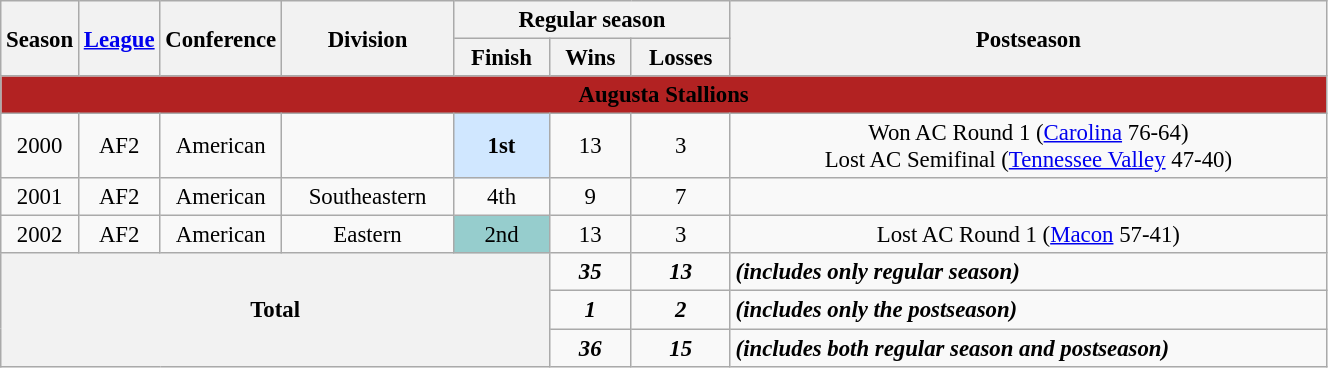<table class="wikitable" style="font-size: 95%; width:70%;">
<tr>
<th rowspan="2" style="width:5%;">Season</th>
<th rowspan="2" style="width:5%;"><a href='#'>League</a></th>
<th rowspan="2" style="width:5%;">Conference</th>
<th rowspan="2">Division</th>
<th colspan="3">Regular season</th>
<th rowspan="2">Postseason</th>
</tr>
<tr>
<th>Finish</th>
<th>Wins</th>
<th>Losses</th>
</tr>
<tr>
<td Colspan="8" align="center" bgcolor="#B22222"><span><strong>Augusta Stallions</strong></span></td>
</tr>
<tr align="center">
<td>2000</td>
<td>AF2</td>
<td>American</td>
<td></td>
<td bgcolor="#D0E7FF"><strong>1st</strong></td>
<td>13</td>
<td>3</td>
<td>Won AC Round 1 (<a href='#'>Carolina</a> 76-64)<br> Lost AC Semifinal (<a href='#'>Tennessee Valley</a> 47-40)</td>
</tr>
<tr align="center">
<td>2001</td>
<td>AF2</td>
<td>American</td>
<td>Southeastern</td>
<td>4th</td>
<td>9</td>
<td>7</td>
<td></td>
</tr>
<tr align="center">
<td>2002</td>
<td>AF2</td>
<td>American</td>
<td>Eastern</td>
<td bgcolor="#96CDCD">2nd</td>
<td>13</td>
<td>3</td>
<td>Lost AC Round 1 (<a href='#'>Macon</a> 57-41)</td>
</tr>
<tr>
<th align="center" rowspan="3" colspan="5">Total</th>
<td align = "center"><strong><em>35</em></strong></td>
<td align = "center"><strong><em>13</em></strong></td>
<td colspan="2"><strong><em>(includes only regular season)</em></strong></td>
</tr>
<tr>
<td align="center"><strong><em>1</em></strong></td>
<td align="center"><strong><em>2</em></strong></td>
<td colspan="2"><strong><em>(includes only the postseason)</em></strong></td>
</tr>
<tr>
<td align="center"><strong><em>36</em></strong></td>
<td align="center"><strong><em>15</em></strong></td>
<td colspan="2"><strong><em>(includes both regular season and postseason)</em></strong></td>
</tr>
</table>
